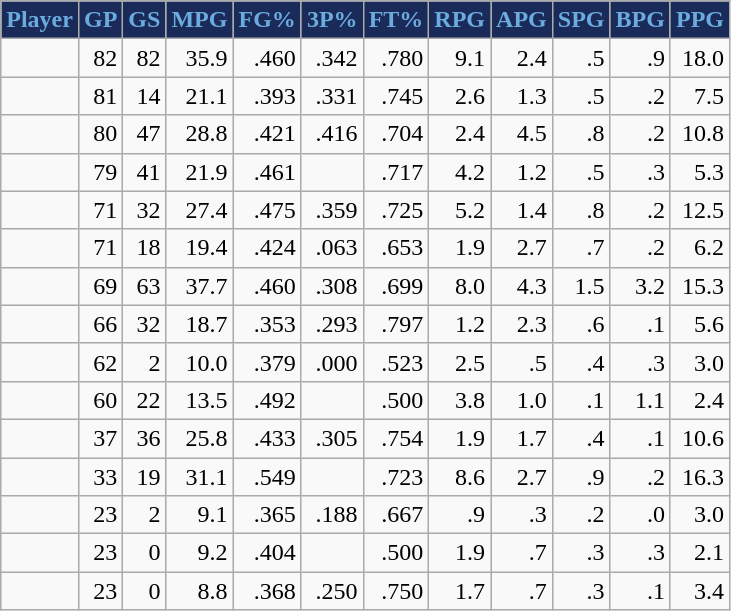<table class="wikitable sortable" style="text-align:right;">
<tr>
<th style="background:#1A2B5A; color:#6BABDD">Player</th>
<th style="background:#1A2B5A; color:#6BABDD">GP</th>
<th style="background:#1A2B5A; color:#6BABDD">GS</th>
<th style="background:#1A2B5A; color:#6BABDD">MPG</th>
<th style="background:#1A2B5A; color:#6BABDD">FG%</th>
<th style="background:#1A2B5A; color:#6BABDD">3P%</th>
<th style="background:#1A2B5A; color:#6BABDD">FT%</th>
<th style="background:#1A2B5A; color:#6BABDD">RPG</th>
<th style="background:#1A2B5A; color:#6BABDD">APG</th>
<th style="background:#1A2B5A; color:#6BABDD">SPG</th>
<th style="background:#1A2B5A; color:#6BABDD">BPG</th>
<th style="background:#1A2B5A; color:#6BABDD">PPG</th>
</tr>
<tr>
<td style="text-align:left;"></td>
<td>82</td>
<td>82</td>
<td>35.9</td>
<td>.460</td>
<td>.342</td>
<td>.780</td>
<td>9.1</td>
<td>2.4</td>
<td>.5</td>
<td>.9</td>
<td>18.0</td>
</tr>
<tr>
<td style="text-align:left;"></td>
<td>81</td>
<td>14</td>
<td>21.1</td>
<td>.393</td>
<td>.331</td>
<td>.745</td>
<td>2.6</td>
<td>1.3</td>
<td>.5</td>
<td>.2</td>
<td>7.5</td>
</tr>
<tr>
<td style="text-align:left;"></td>
<td>80</td>
<td>47</td>
<td>28.8</td>
<td>.421</td>
<td>.416</td>
<td>.704</td>
<td>2.4</td>
<td>4.5</td>
<td>.8</td>
<td>.2</td>
<td>10.8</td>
</tr>
<tr>
<td style="text-align:left;"></td>
<td>79</td>
<td>41</td>
<td>21.9</td>
<td>.461</td>
<td></td>
<td>.717</td>
<td>4.2</td>
<td>1.2</td>
<td>.5</td>
<td>.3</td>
<td>5.3</td>
</tr>
<tr>
<td style="text-align:left;"></td>
<td>71</td>
<td>32</td>
<td>27.4</td>
<td>.475</td>
<td>.359</td>
<td>.725</td>
<td>5.2</td>
<td>1.4</td>
<td>.8</td>
<td>.2</td>
<td>12.5</td>
</tr>
<tr>
<td style="text-align:left;"></td>
<td>71</td>
<td>18</td>
<td>19.4</td>
<td>.424</td>
<td>.063</td>
<td>.653</td>
<td>1.9</td>
<td>2.7</td>
<td>.7</td>
<td>.2</td>
<td>6.2</td>
</tr>
<tr>
<td style="text-align:left;"></td>
<td>69</td>
<td>63</td>
<td>37.7</td>
<td>.460</td>
<td>.308</td>
<td>.699</td>
<td>8.0</td>
<td>4.3</td>
<td>1.5</td>
<td>3.2</td>
<td>15.3</td>
</tr>
<tr>
<td style="text-align:left;"></td>
<td>66</td>
<td>32</td>
<td>18.7</td>
<td>.353</td>
<td>.293</td>
<td>.797</td>
<td>1.2</td>
<td>2.3</td>
<td>.6</td>
<td>.1</td>
<td>5.6</td>
</tr>
<tr>
<td style="text-align:left;"></td>
<td>62</td>
<td>2</td>
<td>10.0</td>
<td>.379</td>
<td>.000</td>
<td>.523</td>
<td>2.5</td>
<td>.5</td>
<td>.4</td>
<td>.3</td>
<td>3.0</td>
</tr>
<tr>
<td style="text-align:left;"></td>
<td>60</td>
<td>22</td>
<td>13.5</td>
<td>.492</td>
<td></td>
<td>.500</td>
<td>3.8</td>
<td>1.0</td>
<td>.1</td>
<td>1.1</td>
<td>2.4</td>
</tr>
<tr>
<td style="text-align:left;"></td>
<td>37</td>
<td>36</td>
<td>25.8</td>
<td>.433</td>
<td>.305</td>
<td>.754</td>
<td>1.9</td>
<td>1.7</td>
<td>.4</td>
<td>.1</td>
<td>10.6</td>
</tr>
<tr>
<td style="text-align:left;"></td>
<td>33</td>
<td>19</td>
<td>31.1</td>
<td>.549</td>
<td></td>
<td>.723</td>
<td>8.6</td>
<td>2.7</td>
<td>.9</td>
<td>.2</td>
<td>16.3</td>
</tr>
<tr>
<td style="text-align:left;"></td>
<td>23</td>
<td>2</td>
<td>9.1</td>
<td>.365</td>
<td>.188</td>
<td>.667</td>
<td>.9</td>
<td>.3</td>
<td>.2</td>
<td>.0</td>
<td>3.0</td>
</tr>
<tr>
<td style="text-align:left;"></td>
<td>23</td>
<td>0</td>
<td>9.2</td>
<td>.404</td>
<td></td>
<td>.500</td>
<td>1.9</td>
<td>.7</td>
<td>.3</td>
<td>.3</td>
<td>2.1</td>
</tr>
<tr>
<td style="text-align:left;"></td>
<td>23</td>
<td>0</td>
<td>8.8</td>
<td>.368</td>
<td>.250</td>
<td>.750</td>
<td>1.7</td>
<td>.7</td>
<td>.3</td>
<td>.1</td>
<td>3.4</td>
</tr>
</table>
